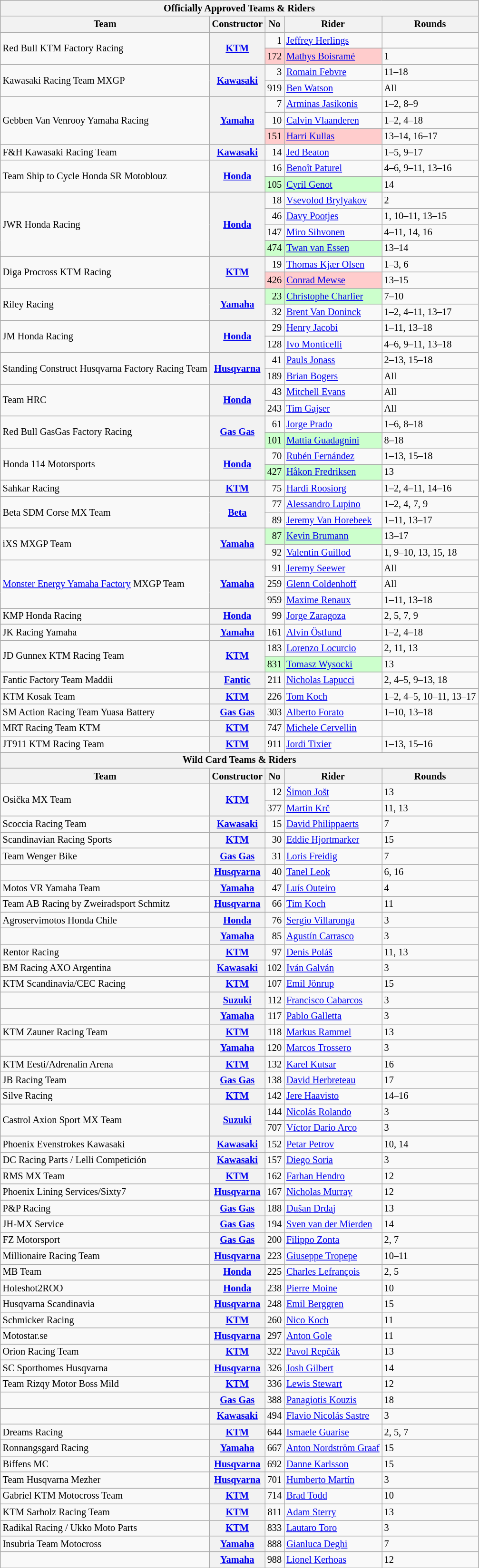<table class="wikitable" style="font-size: 85%;">
<tr>
<th colspan=5><strong>Officially Approved Teams & Riders</strong></th>
</tr>
<tr>
<th>Team</th>
<th>Constructor</th>
<th>No</th>
<th>Rider</th>
<th>Rounds</th>
</tr>
<tr>
<td rowspan=2>Red Bull KTM Factory Racing</td>
<th rowspan=2><a href='#'>KTM</a></th>
<td align="right">1</td>
<td> <a href='#'>Jeffrey Herlings</a></td>
<td></td>
</tr>
<tr>
<td style="background:#ffcccc;" align="right">172</td>
<td style="background:#ffcccc;"> <a href='#'>Mathys Boisramé</a></td>
<td>1</td>
</tr>
<tr>
<td rowspan=2>Kawasaki Racing Team MXGP</td>
<th rowspan=2><a href='#'>Kawasaki</a></th>
<td align="right">3</td>
<td> <a href='#'>Romain Febvre</a></td>
<td>11–18</td>
</tr>
<tr>
<td align="right">919</td>
<td> <a href='#'>Ben Watson</a></td>
<td>All</td>
</tr>
<tr>
<td rowspan=3>Gebben Van Venrooy Yamaha Racing</td>
<th rowspan=3><a href='#'>Yamaha</a></th>
<td align="right">7</td>
<td> <a href='#'>Arminas Jasikonis</a></td>
<td>1–2, 8–9</td>
</tr>
<tr>
<td align="right">10</td>
<td> <a href='#'>Calvin Vlaanderen</a></td>
<td>1–2, 4–18</td>
</tr>
<tr>
<td style="background:#ffcccc;" align="right">151</td>
<td style="background:#ffcccc;"> <a href='#'>Harri Kullas</a></td>
<td>13–14, 16–17</td>
</tr>
<tr>
<td>F&H Kawasaki Racing Team</td>
<th><a href='#'>Kawasaki</a></th>
<td align="right">14</td>
<td> <a href='#'>Jed Beaton</a></td>
<td>1–5, 9–17</td>
</tr>
<tr>
<td rowspan=2>Team Ship to Cycle Honda SR Motoblouz</td>
<th rowspan=2><a href='#'>Honda</a></th>
<td align="right">16</td>
<td> <a href='#'>Benoît Paturel</a></td>
<td>4–6, 9–11, 13–16</td>
</tr>
<tr>
<td style="background:#ccffcc;" align="right">105</td>
<td style="background:#ccffcc;"> <a href='#'>Cyril Genot</a></td>
<td>14</td>
</tr>
<tr>
<td rowspan=4>JWR Honda Racing</td>
<th rowspan=4><a href='#'>Honda</a></th>
<td align="right">18</td>
<td> <a href='#'>Vsevolod Brylyakov</a></td>
<td>2</td>
</tr>
<tr>
<td align="right">46</td>
<td> <a href='#'>Davy Pootjes</a></td>
<td>1, 10–11, 13–15</td>
</tr>
<tr>
<td align="right">147</td>
<td> <a href='#'>Miro Sihvonen</a></td>
<td>4–11, 14, 16</td>
</tr>
<tr>
<td style="background:#ccffcc;" align="right">474</td>
<td style="background:#ccffcc;"> <a href='#'>Twan van Essen</a></td>
<td>13–14</td>
</tr>
<tr>
<td rowspan=2>Diga Procross KTM Racing</td>
<th rowspan=2><a href='#'>KTM</a></th>
<td align="right">19</td>
<td> <a href='#'>Thomas Kjær Olsen</a></td>
<td>1–3, 6</td>
</tr>
<tr>
<td style="background:#ffcccc;" align="right">426</td>
<td style="background:#ffcccc;"> <a href='#'>Conrad Mewse</a></td>
<td>13–15</td>
</tr>
<tr>
<td rowspan=2>Riley Racing</td>
<th rowspan=2><a href='#'>Yamaha</a></th>
<td style="background:#ccffcc;" align="right">23</td>
<td style="background:#ccffcc;"> <a href='#'>Christophe Charlier</a></td>
<td>7–10</td>
</tr>
<tr>
<td align="right">32</td>
<td> <a href='#'>Brent Van Doninck</a></td>
<td>1–2, 4–11, 13–17</td>
</tr>
<tr>
<td rowspan=2>JM Honda Racing</td>
<th rowspan=2><a href='#'>Honda</a></th>
<td align="right">29</td>
<td> <a href='#'>Henry Jacobi</a></td>
<td>1–11, 13–18</td>
</tr>
<tr>
<td align="right">128</td>
<td> <a href='#'>Ivo Monticelli</a></td>
<td>4–6, 9–11, 13–18</td>
</tr>
<tr>
<td rowspan=2>Standing Construct Husqvarna Factory Racing Team</td>
<th rowspan=2><a href='#'>Husqvarna</a></th>
<td align="right">41</td>
<td> <a href='#'>Pauls Jonass</a></td>
<td>2–13, 15–18</td>
</tr>
<tr>
<td align="right">189</td>
<td> <a href='#'>Brian Bogers</a></td>
<td>All</td>
</tr>
<tr>
<td rowspan=2>Team HRC</td>
<th rowspan=2><a href='#'>Honda</a></th>
<td align="right">43</td>
<td> <a href='#'>Mitchell Evans</a></td>
<td>All</td>
</tr>
<tr>
<td align="right">243</td>
<td> <a href='#'>Tim Gajser</a></td>
<td>All</td>
</tr>
<tr>
<td rowspan=2>Red Bull GasGas Factory Racing</td>
<th rowspan=2><a href='#'>Gas Gas</a></th>
<td align="right">61</td>
<td> <a href='#'>Jorge Prado</a></td>
<td>1–6, 8–18</td>
</tr>
<tr>
<td style="background:#ccffcc;" align="right">101</td>
<td style="background:#ccffcc;"> <a href='#'>Mattia Guadagnini</a></td>
<td>8–18</td>
</tr>
<tr>
<td rowspan=2>Honda 114 Motorsports</td>
<th rowspan=2><a href='#'>Honda</a></th>
<td align="right">70</td>
<td> <a href='#'>Rubén Fernández</a></td>
<td>1–13, 15–18</td>
</tr>
<tr>
<td style="background:#ccffcc;" align="right">427</td>
<td style="background:#ccffcc;"> <a href='#'>Håkon Fredriksen</a></td>
<td>13</td>
</tr>
<tr>
<td>Sahkar Racing</td>
<th><a href='#'>KTM</a></th>
<td align="right">75</td>
<td> <a href='#'>Hardi Roosiorg</a></td>
<td>1–2, 4–11, 14–16</td>
</tr>
<tr>
<td rowspan=2>Beta SDM Corse MX Team</td>
<th rowspan=2><a href='#'>Beta</a></th>
<td align="right">77</td>
<td> <a href='#'>Alessandro Lupino</a></td>
<td>1–2, 4, 7, 9</td>
</tr>
<tr>
<td align="right">89</td>
<td> <a href='#'>Jeremy Van Horebeek</a></td>
<td>1–11, 13–17</td>
</tr>
<tr>
<td rowspan=2>iXS MXGP Team</td>
<th rowspan=2><a href='#'>Yamaha</a></th>
<td style="background:#ccffcc;" align="right">87</td>
<td style="background:#ccffcc;"> <a href='#'>Kevin Brumann</a></td>
<td>13–17</td>
</tr>
<tr>
<td align="right">92</td>
<td> <a href='#'>Valentin Guillod</a></td>
<td>1, 9–10, 13, 15, 18</td>
</tr>
<tr>
<td rowspan=3><a href='#'>Monster Energy Yamaha Factory</a> MXGP Team</td>
<th rowspan=3><a href='#'>Yamaha</a></th>
<td align="right">91</td>
<td> <a href='#'>Jeremy Seewer</a></td>
<td>All</td>
</tr>
<tr>
<td align="right">259</td>
<td> <a href='#'>Glenn Coldenhoff</a></td>
<td>All</td>
</tr>
<tr>
<td align="right">959</td>
<td> <a href='#'>Maxime Renaux</a></td>
<td>1–11, 13–18</td>
</tr>
<tr>
<td>KMP Honda Racing</td>
<th><a href='#'>Honda</a></th>
<td align="right">99</td>
<td> <a href='#'>Jorge Zaragoza</a></td>
<td>2, 5, 7, 9</td>
</tr>
<tr>
<td>JK Racing Yamaha</td>
<th><a href='#'>Yamaha</a></th>
<td align="right">161</td>
<td> <a href='#'>Alvin Östlund</a></td>
<td>1–2, 4–18</td>
</tr>
<tr>
<td rowspan=2>JD Gunnex KTM Racing Team</td>
<th rowspan=2><a href='#'>KTM</a></th>
<td align="right">183</td>
<td> <a href='#'>Lorenzo Locurcio</a></td>
<td>2, 11, 13</td>
</tr>
<tr>
<td style="background:#ccffcc;" align="right">831</td>
<td style="background:#ccffcc;"> <a href='#'>Tomasz Wysocki</a></td>
<td>13</td>
</tr>
<tr>
<td>Fantic Factory Team Maddii</td>
<th><a href='#'>Fantic</a></th>
<td align="right">211</td>
<td> <a href='#'>Nicholas Lapucci</a></td>
<td>2, 4–5, 9–13, 18</td>
</tr>
<tr>
<td>KTM Kosak Team</td>
<th><a href='#'>KTM</a></th>
<td align="right">226</td>
<td> <a href='#'>Tom Koch</a></td>
<td>1–2, 4–5, 10–11, 13–17</td>
</tr>
<tr>
<td>SM Action Racing Team Yuasa Battery</td>
<th><a href='#'>Gas Gas</a></th>
<td align="right">303</td>
<td> <a href='#'>Alberto Forato</a></td>
<td>1–10, 13–18</td>
</tr>
<tr>
<td>MRT Racing Team KTM</td>
<th><a href='#'>KTM</a></th>
<td align="right">747</td>
<td> <a href='#'>Michele Cervellin</a></td>
<td></td>
</tr>
<tr>
<td>JT911 KTM Racing Team</td>
<th><a href='#'>KTM</a></th>
<td align="right">911</td>
<td> <a href='#'>Jordi Tixier</a></td>
<td>1–13, 15–16</td>
</tr>
<tr>
<th colspan=5><strong>Wild Card Teams & Riders</strong></th>
</tr>
<tr>
<th>Team</th>
<th>Constructor</th>
<th>No</th>
<th>Rider</th>
<th>Rounds</th>
</tr>
<tr>
<td rowspan=2>Osička MX Team</td>
<th rowspan=2><a href='#'>KTM</a></th>
<td align="right">12</td>
<td> <a href='#'>Šimon Jošt</a></td>
<td>13</td>
</tr>
<tr>
<td align="right">377</td>
<td> <a href='#'>Martin Krč</a></td>
<td>11, 13</td>
</tr>
<tr>
<td>Scoccia Racing Team</td>
<th><a href='#'>Kawasaki</a></th>
<td align="right">15</td>
<td> <a href='#'>David Philippaerts</a></td>
<td>7</td>
</tr>
<tr>
<td>Scandinavian Racing Sports</td>
<th><a href='#'>KTM</a></th>
<td align="right">30</td>
<td> <a href='#'>Eddie Hjortmarker</a></td>
<td>15</td>
</tr>
<tr>
<td>Team Wenger Bike</td>
<th><a href='#'>Gas Gas</a></th>
<td align="right">31</td>
<td> <a href='#'>Loris Freidig</a></td>
<td>7</td>
</tr>
<tr>
<td></td>
<th><a href='#'>Husqvarna</a></th>
<td align="right">40</td>
<td> <a href='#'>Tanel Leok</a></td>
<td>6, 16</td>
</tr>
<tr>
<td>Motos VR Yamaha Team</td>
<th><a href='#'>Yamaha</a></th>
<td align="right">47</td>
<td> <a href='#'>Luís Outeiro</a></td>
<td>4</td>
</tr>
<tr>
<td>Team AB Racing by Zweiradsport Schmitz</td>
<th><a href='#'>Husqvarna</a></th>
<td align="right">66</td>
<td> <a href='#'>Tim Koch</a></td>
<td>11</td>
</tr>
<tr>
<td>Agroservimotos Honda Chile</td>
<th><a href='#'>Honda</a></th>
<td align="right">76</td>
<td> <a href='#'>Sergio Villaronga</a></td>
<td>3</td>
</tr>
<tr>
<td></td>
<th><a href='#'>Yamaha</a></th>
<td align="right">85</td>
<td> <a href='#'>Agustín Carrasco</a></td>
<td>3</td>
</tr>
<tr>
<td>Rentor Racing</td>
<th><a href='#'>KTM</a></th>
<td align="right">97</td>
<td> <a href='#'>Denis Poláš</a></td>
<td>11, 13</td>
</tr>
<tr>
<td>BM Racing AXO Argentina</td>
<th><a href='#'>Kawasaki</a></th>
<td align="right">102</td>
<td> <a href='#'>Iván Galván</a></td>
<td>3</td>
</tr>
<tr>
<td>KTM Scandinavia/CEC Racing</td>
<th><a href='#'>KTM</a></th>
<td align="right">107</td>
<td> <a href='#'>Emil Jönrup</a></td>
<td>15</td>
</tr>
<tr>
<td></td>
<th><a href='#'>Suzuki</a></th>
<td align="right">112</td>
<td> <a href='#'>Francisco Cabarcos</a></td>
<td>3</td>
</tr>
<tr>
<td></td>
<th><a href='#'>Yamaha</a></th>
<td align="right">117</td>
<td> <a href='#'>Pablo Galletta</a></td>
<td>3</td>
</tr>
<tr>
<td>KTM Zauner Racing Team</td>
<th><a href='#'>KTM</a></th>
<td align="right">118</td>
<td> <a href='#'>Markus Rammel</a></td>
<td>13</td>
</tr>
<tr>
<td></td>
<th><a href='#'>Yamaha</a></th>
<td align="right">120</td>
<td> <a href='#'>Marcos Trossero</a></td>
<td>3</td>
</tr>
<tr>
<td>KTM Eesti/Adrenalin Arena</td>
<th><a href='#'>KTM</a></th>
<td align="right">132</td>
<td> <a href='#'>Karel Kutsar</a></td>
<td>16</td>
</tr>
<tr>
<td>JB Racing Team</td>
<th><a href='#'>Gas Gas</a></th>
<td align="right">138</td>
<td> <a href='#'>David Herbreteau</a></td>
<td>17</td>
</tr>
<tr>
<td>Silve Racing</td>
<th><a href='#'>KTM</a></th>
<td align="right">142</td>
<td> <a href='#'>Jere Haavisto</a></td>
<td>14–16</td>
</tr>
<tr>
<td rowspan=2>Castrol Axion Sport MX Team</td>
<th rowspan=2><a href='#'>Suzuki</a></th>
<td align="right">144</td>
<td> <a href='#'>Nicolás Rolando</a></td>
<td>3</td>
</tr>
<tr>
<td align="right">707</td>
<td> <a href='#'>Víctor Dario Arco</a></td>
<td>3</td>
</tr>
<tr>
<td>Phoenix Evenstrokes Kawasaki</td>
<th><a href='#'>Kawasaki</a></th>
<td align="right">152</td>
<td> <a href='#'>Petar Petrov</a></td>
<td>10, 14</td>
</tr>
<tr>
<td>DC Racing Parts / Lelli Competición</td>
<th><a href='#'>Kawasaki</a></th>
<td align="right">157</td>
<td> <a href='#'>Diego Soria</a></td>
<td>3</td>
</tr>
<tr>
<td>RMS MX Team</td>
<th><a href='#'>KTM</a></th>
<td align="right">162</td>
<td> <a href='#'>Farhan Hendro</a></td>
<td>12</td>
</tr>
<tr>
<td>Phoenix Lining Services/Sixty7</td>
<th><a href='#'>Husqvarna</a></th>
<td align="right">167</td>
<td> <a href='#'>Nicholas Murray</a></td>
<td>12</td>
</tr>
<tr>
<td>P&P Racing</td>
<th><a href='#'>Gas Gas</a></th>
<td align="right">188</td>
<td> <a href='#'>Dušan Drdaj</a></td>
<td>13</td>
</tr>
<tr>
<td>JH-MX Service</td>
<th><a href='#'>Gas Gas</a></th>
<td align="right">194</td>
<td> <a href='#'>Sven van der Mierden</a></td>
<td>14</td>
</tr>
<tr>
<td>FZ Motorsport</td>
<th><a href='#'>Gas Gas</a></th>
<td align="right">200</td>
<td> <a href='#'>Filippo Zonta</a></td>
<td>2, 7</td>
</tr>
<tr>
<td>Millionaire Racing Team</td>
<th><a href='#'>Husqvarna</a></th>
<td align="right">223</td>
<td> <a href='#'>Giuseppe Tropepe</a></td>
<td>10–11</td>
</tr>
<tr>
<td>MB Team</td>
<th><a href='#'>Honda</a></th>
<td align="right">225</td>
<td> <a href='#'>Charles Lefrançois</a></td>
<td>2, 5</td>
</tr>
<tr>
<td>Holeshot2ROO</td>
<th><a href='#'>Honda</a></th>
<td align="right">238</td>
<td> <a href='#'>Pierre Moine</a></td>
<td>10</td>
</tr>
<tr>
<td>Husqvarna Scandinavia</td>
<th><a href='#'>Husqvarna</a></th>
<td align="right">248</td>
<td> <a href='#'>Emil Berggren</a></td>
<td>15</td>
</tr>
<tr>
<td>Schmicker Racing</td>
<th><a href='#'>KTM</a></th>
<td align="right">260</td>
<td> <a href='#'>Nico Koch</a></td>
<td>11</td>
</tr>
<tr>
<td>Motostar.se</td>
<th><a href='#'>Husqvarna</a></th>
<td align="right">297</td>
<td> <a href='#'>Anton Gole</a></td>
<td>11</td>
</tr>
<tr>
<td>Orion Racing Team</td>
<th><a href='#'>KTM</a></th>
<td align="right">322</td>
<td> <a href='#'>Pavol Repčák</a></td>
<td>13</td>
</tr>
<tr>
<td>SC Sporthomes Husqvarna</td>
<th><a href='#'>Husqvarna</a></th>
<td align="right">326</td>
<td> <a href='#'>Josh Gilbert</a></td>
<td>14</td>
</tr>
<tr>
<td>Team Rizqy Motor Boss Mild</td>
<th><a href='#'>KTM</a></th>
<td align="right">336</td>
<td> <a href='#'>Lewis Stewart</a></td>
<td>12</td>
</tr>
<tr>
<td></td>
<th><a href='#'>Gas Gas</a></th>
<td align="right">388</td>
<td> <a href='#'>Panagiotis Kouzis</a></td>
<td>18</td>
</tr>
<tr>
<td></td>
<th><a href='#'>Kawasaki</a></th>
<td align="right">494</td>
<td> <a href='#'>Flavio Nicolás Sastre</a></td>
<td>3</td>
</tr>
<tr>
<td>Dreams Racing</td>
<th><a href='#'>KTM</a></th>
<td align="right">644</td>
<td> <a href='#'>Ismaele Guarise</a></td>
<td>2, 5, 7</td>
</tr>
<tr>
<td>Ronnangsgard Racing</td>
<th><a href='#'>Yamaha</a></th>
<td align="right">667</td>
<td> <a href='#'>Anton Nordström Graaf</a></td>
<td>15</td>
</tr>
<tr>
<td>Biffens MC</td>
<th><a href='#'>Husqvarna</a></th>
<td align="right">692</td>
<td> <a href='#'>Danne Karlsson</a></td>
<td>15</td>
</tr>
<tr>
<td>Team Husqvarna Mezher</td>
<th><a href='#'>Husqvarna</a></th>
<td align="right">701</td>
<td> <a href='#'>Humberto Martín</a></td>
<td>3</td>
</tr>
<tr>
<td>Gabriel KTM Motocross Team</td>
<th><a href='#'>KTM</a></th>
<td align="right">714</td>
<td> <a href='#'>Brad Todd</a></td>
<td>10</td>
</tr>
<tr>
<td>KTM Sarholz Racing Team</td>
<th><a href='#'>KTM</a></th>
<td align="right">811</td>
<td> <a href='#'>Adam Sterry</a></td>
<td>13</td>
</tr>
<tr>
<td>Radikal Racing / Ukko Moto Parts</td>
<th><a href='#'>KTM</a></th>
<td align="right">833</td>
<td> <a href='#'>Lautaro Toro</a></td>
<td>3</td>
</tr>
<tr>
<td>Insubria Team Motocross</td>
<th><a href='#'>Yamaha</a></th>
<td align="right">888</td>
<td> <a href='#'>Gianluca Deghi</a></td>
<td>7</td>
</tr>
<tr>
<td></td>
<th><a href='#'>Yamaha</a></th>
<td align="right">988</td>
<td> <a href='#'>Lionel Kerhoas</a></td>
<td>12</td>
</tr>
<tr>
</tr>
</table>
